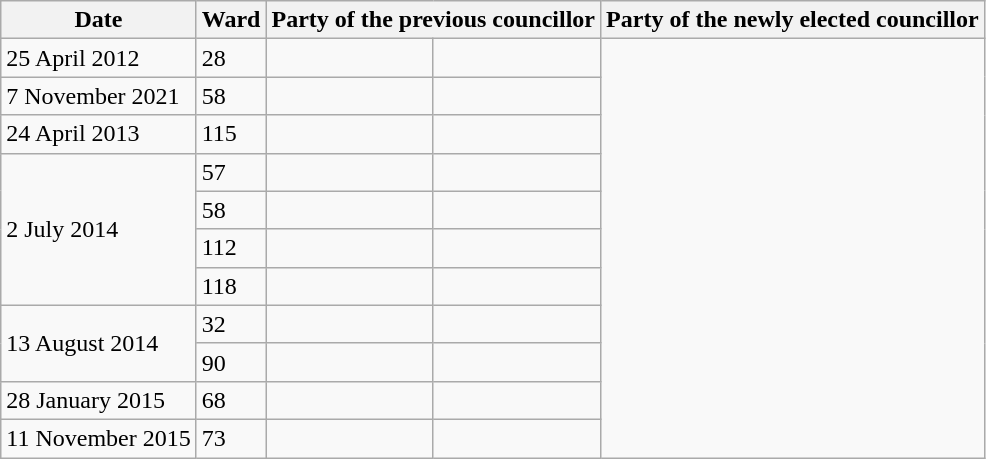<table class="wikitable">
<tr>
<th>Date</th>
<th>Ward</th>
<th colspan=2>Party of the previous councillor</th>
<th colspan=2>Party of the newly elected councillor</th>
</tr>
<tr>
<td>25 April 2012</td>
<td>28</td>
<td></td>
<td></td>
</tr>
<tr>
<td>7 November 2021</td>
<td>58</td>
<td></td>
<td></td>
</tr>
<tr>
<td>24 April 2013</td>
<td>115</td>
<td></td>
<td></td>
</tr>
<tr>
<td rowspan=4>2 July 2014</td>
<td>57</td>
<td></td>
<td></td>
</tr>
<tr>
<td>58</td>
<td></td>
<td></td>
</tr>
<tr>
<td>112</td>
<td></td>
<td></td>
</tr>
<tr>
<td>118</td>
<td></td>
<td></td>
</tr>
<tr>
<td rowspan=2>13 August 2014</td>
<td>32</td>
<td></td>
<td></td>
</tr>
<tr>
<td>90</td>
<td></td>
<td></td>
</tr>
<tr>
<td>28 January 2015</td>
<td>68</td>
<td></td>
<td></td>
</tr>
<tr>
<td>11 November 2015</td>
<td>73</td>
<td></td>
<td></td>
</tr>
</table>
